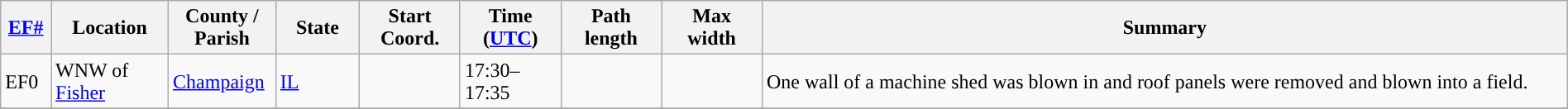<table class="wikitable sortable" style="width:100%;">
<tr>
<th scope="col"  style="width:3%; text-align:center;"><a href='#'>EF#</a></th>
<th scope="col"  style="width:7%; text-align:center;" class="unsortable">Location</th>
<th scope="col"  style="width:6%; text-align:center;" class="unsortable">County / Parish</th>
<th scope="col"  style="width:5%; text-align:center;">State</th>
<th scope="col"  style="width:6%; text-align:center;">Start Coord.</th>
<th scope="col"  style="width:6%; text-align:center;">Time (<a href='#'>UTC</a>)</th>
<th scope="col"  style="width:6%; text-align:center;">Path length</th>
<th scope="col"  style="width:6%; text-align:center;">Max width</th>
<th scope="col" class="unsortable" style="width:48%; text-align:center;">Summary</th>
</tr>
<tr>
<td>EF0</td>
<td>WNW of <a href='#'>Fisher</a></td>
<td><a href='#'>Champaign</a></td>
<td><a href='#'>IL</a></td>
<td></td>
<td>17:30–17:35</td>
<td></td>
<td></td>
<td>One wall of a machine shed was blown in and roof panels were removed and blown into a field.</td>
</tr>
<tr>
</tr>
</table>
